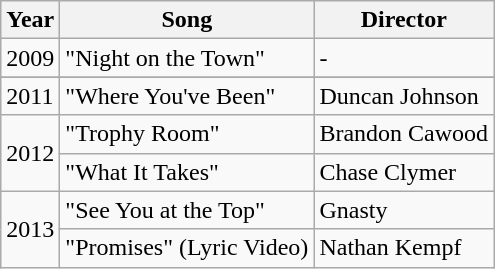<table class="wikitable">
<tr>
<th>Year</th>
<th>Song</th>
<th>Director</th>
</tr>
<tr>
<td>2009</td>
<td>"Night on the Town"</td>
<td>-</td>
</tr>
<tr>
</tr>
<tr>
<td>2011</td>
<td>"Where You've Been"</td>
<td>Duncan Johnson</td>
</tr>
<tr>
<td rowspan="2">2012</td>
<td>"Trophy Room"</td>
<td>Brandon Cawood</td>
</tr>
<tr>
<td>"What It Takes"</td>
<td>Chase Clymer</td>
</tr>
<tr>
<td rowspan="2">2013</td>
<td>"See You at the Top"</td>
<td>Gnasty</td>
</tr>
<tr>
<td>"Promises" (Lyric Video)</td>
<td>Nathan Kempf</td>
</tr>
</table>
